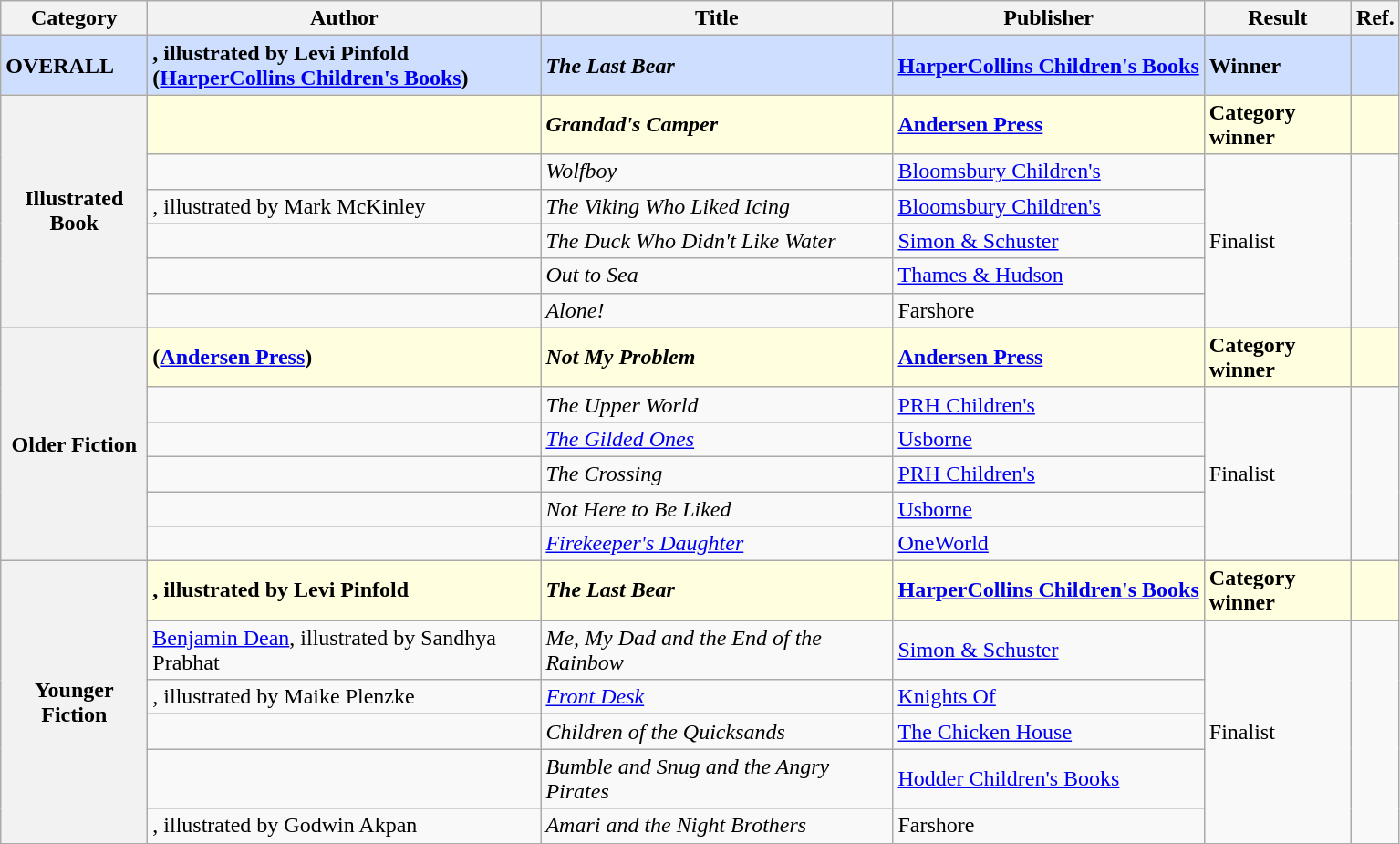<table class="wikitable sortable">
<tr>
<th style="width:100px">Category</th>
<th style="width:280px">Author</th>
<th style="width:250px">Title</th>
<th>Publisher</th>
<th style="width:100px">Result</th>
<th style="width:20px">Ref.</th>
</tr>
<tr style="background:#cddeff">
<td><strong>OVERALL</strong></td>
<td><strong>, illustrated by Levi Pinfold (<a href='#'>HarperCollins Children's Books</a>)</strong></td>
<td><strong><em>The Last Bear</em></strong></td>
<td><strong><a href='#'>HarperCollins Children's Books</a></strong></td>
<td><strong>Winner</strong></td>
<td></td>
</tr>
<tr style="background:lightyellow;">
<th rowspan="6">Illustrated Book</th>
<td><strong></strong></td>
<td><strong><em>Grandad's Camper</em></strong></td>
<td><strong><a href='#'>Andersen Press</a></strong></td>
<td><strong>Category winner</strong></td>
<td></td>
</tr>
<tr>
<td></td>
<td><em>Wolfboy</em></td>
<td><a href='#'>Bloomsbury Children's</a></td>
<td rowspan="5">Finalist</td>
<td rowspan="5"></td>
</tr>
<tr>
<td>, illustrated by Mark McKinley</td>
<td><em>The Viking Who Liked Icing</em></td>
<td><a href='#'>Bloomsbury Children's</a></td>
</tr>
<tr>
<td></td>
<td><em>The Duck Who Didn't Like Water</em></td>
<td><a href='#'>Simon & Schuster</a></td>
</tr>
<tr>
<td></td>
<td><em>Out to Sea</em></td>
<td><a href='#'>Thames & Hudson</a></td>
</tr>
<tr>
<td></td>
<td><em>Alone!</em></td>
<td>Farshore</td>
</tr>
<tr style="background:lightyellow;">
<th rowspan="6">Older Fiction</th>
<td><strong> (<a href='#'>Andersen Press</a>)</strong></td>
<td><strong><em>Not My Problem</em></strong></td>
<td><strong><a href='#'>Andersen Press</a></strong></td>
<td><strong>Category winner</strong></td>
<td></td>
</tr>
<tr>
<td></td>
<td><em>The Upper World</em></td>
<td><a href='#'>PRH Children's</a></td>
<td rowspan="5">Finalist</td>
<td rowspan="5"></td>
</tr>
<tr>
<td></td>
<td><em><a href='#'>The Gilded Ones</a></em></td>
<td><a href='#'>Usborne</a></td>
</tr>
<tr>
<td></td>
<td><em>The Crossing</em></td>
<td><a href='#'>PRH Children's</a></td>
</tr>
<tr>
<td></td>
<td><em>Not Here to Be Liked</em></td>
<td><a href='#'>Usborne</a></td>
</tr>
<tr>
<td></td>
<td><em><a href='#'>Firekeeper's Daughter</a></em></td>
<td><a href='#'>OneWorld</a></td>
</tr>
<tr style="background:lightyellow;">
<th rowspan="6">Younger Fiction</th>
<td><strong>, illustrated by Levi Pinfold</strong></td>
<td><strong><em>The Last Bear</em></strong></td>
<td><strong><a href='#'>HarperCollins Children's Books</a></strong></td>
<td><strong>Category winner</strong></td>
<td></td>
</tr>
<tr>
<td><a href='#'>Benjamin Dean</a>, illustrated by Sandhya Prabhat</td>
<td><em>Me, My Dad and the End of the Rainbow</em></td>
<td><a href='#'>Simon & Schuster</a></td>
<td rowspan="5">Finalist</td>
<td rowspan="5"></td>
</tr>
<tr>
<td>, illustrated by Maike Plenzke</td>
<td><em><a href='#'>Front Desk</a></em></td>
<td><a href='#'>Knights Of</a></td>
</tr>
<tr>
<td></td>
<td><em>Children of the Quicksands</em></td>
<td><a href='#'>The Chicken House</a></td>
</tr>
<tr>
<td></td>
<td><em>Bumble and Snug and the Angry Pirates</em></td>
<td><a href='#'>Hodder Children's Books</a></td>
</tr>
<tr>
<td>, illustrated by Godwin Akpan</td>
<td><em>Amari and the Night Brothers</em></td>
<td>Farshore</td>
</tr>
</table>
